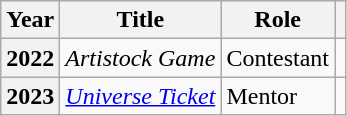<table class="wikitable  plainrowheaders">
<tr>
<th scope="col">Year</th>
<th scope="col">Title</th>
<th scope="col">Role</th>
<th scope="col" class="unsortable"></th>
</tr>
<tr>
<th scope="row">2022</th>
<td><em>Artistock Game</em></td>
<td>Contestant</td>
<td style="text-align:center"></td>
</tr>
<tr>
<th scope="row">2023</th>
<td><em><a href='#'>Universe Ticket</a></em></td>
<td>Mentor</td>
<td style="text-align:center"></td>
</tr>
</table>
